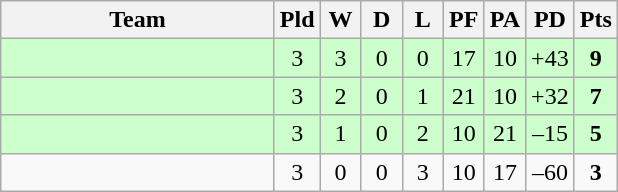<table class="wikitable" style="text-align:center;">
<tr>
<th width=175>Team</th>
<th width=20 abbr="Played">Pld</th>
<th width=20 abbr="Won">W</th>
<th width=20 abbr="Drawn">D</th>
<th width=20 abbr="Lost">L</th>
<th width=20 abbr="Points for">PF</th>
<th width=20 abbr="Points against">PA</th>
<th width=25 abbr="Points difference">PD</th>
<th width=20 abbr="Points">Pts</th>
</tr>
<tr style="background:#ccffcc">
<td align=left></td>
<td>3</td>
<td>3</td>
<td>0</td>
<td>0</td>
<td>17</td>
<td>10</td>
<td>+43</td>
<td><strong>9</strong></td>
</tr>
<tr style="background:#ccffcc">
<td align=left></td>
<td>3</td>
<td>2</td>
<td>0</td>
<td>1</td>
<td>21</td>
<td>10</td>
<td>+32</td>
<td><strong>7</strong></td>
</tr>
<tr style="background:#ccffcc">
<td align=left></td>
<td>3</td>
<td>1</td>
<td>0</td>
<td>2</td>
<td>10</td>
<td>21</td>
<td>–15</td>
<td><strong>5</strong></td>
</tr>
<tr>
<td align=left></td>
<td>3</td>
<td>0</td>
<td>0</td>
<td>3</td>
<td>10</td>
<td>17</td>
<td>–60</td>
<td><strong>3</strong></td>
</tr>
</table>
